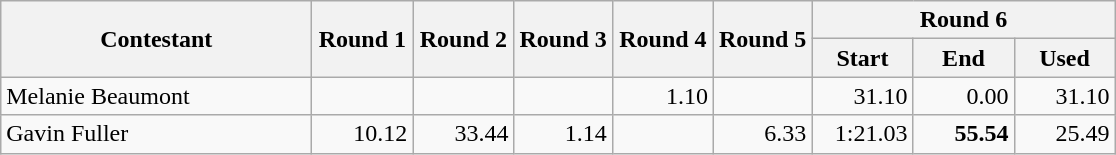<table class="wikitable">
<tr>
<th rowspan="2" width="200">Contestant</th>
<th rowspan="2" width="60">Round 1</th>
<th rowspan="2" width="60">Round 2</th>
<th rowspan="2">Round 3</th>
<th rowspan="2" width="60">Round 4</th>
<th rowspan="2">Round 5</th>
<th colspan="3">Round 6</th>
</tr>
<tr>
<th width="60">Start</th>
<th width="60">End</th>
<th width="60">Used</th>
</tr>
<tr>
<td>Melanie Beaumont</td>
<td align="right"></td>
<td align="right"></td>
<td align="right"></td>
<td align="right">1.10</td>
<td align="right"></td>
<td align="right">31.10</td>
<td align="right">0.00</td>
<td align="right">31.10</td>
</tr>
<tr>
<td>Gavin Fuller</td>
<td align="right">10.12</td>
<td align="right">33.44</td>
<td align="right">1.14</td>
<td align="right"></td>
<td align="right">6.33</td>
<td align="right">1:21.03</td>
<td align="right"><strong>55.54</strong></td>
<td align="right">25.49</td>
</tr>
</table>
